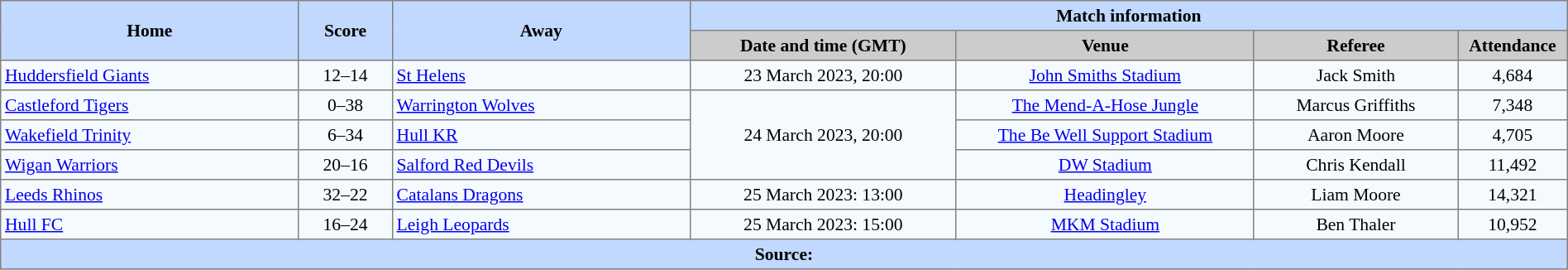<table border=1 style="border-collapse:collapse; font-size:90%; text-align:center;" cellpadding=3 cellspacing=0 width=100%>
<tr style="background:#C1D8ff;">
<th scope="col" rowspan=2 width=19%>Home</th>
<th scope="col" rowspan=2 width=6%>Score</th>
<th scope="col" rowspan=2 width=19%>Away</th>
<th colspan=4>Match information</th>
</tr>
<tr style="background:#CCCCCC;">
<th scope="col" width=17%>Date and time (GMT)</th>
<th scope="col" width=19%>Venue</th>
<th scope="col" width=13%>Referee</th>
<th scope="col" width=7%>Attendance</th>
</tr>
<tr style="background:#F5FAFF;">
<td style="text-align:left;"> <a href='#'>Huddersfield Giants</a></td>
<td>12–14</td>
<td style="text-align:left;"> <a href='#'>St Helens</a></td>
<td>23 March 2023, 20:00</td>
<td><a href='#'>John Smiths Stadium</a></td>
<td>Jack Smith</td>
<td>4,684</td>
</tr>
<tr style="background:#F5FAFF;">
<td style="text-align:left;"> <a href='#'>Castleford Tigers</a></td>
<td>0–38</td>
<td style="text-align:left;"> <a href='#'>Warrington Wolves</a></td>
<td rowspan=3>24 March 2023, 20:00</td>
<td><a href='#'>The Mend-A-Hose Jungle</a></td>
<td>Marcus Griffiths</td>
<td>7,348</td>
</tr>
<tr style="background:#F5FAFF;">
<td style="text-align:left;"> <a href='#'>Wakefield Trinity</a></td>
<td>6–34</td>
<td style="text-align:left;"> <a href='#'>Hull KR</a></td>
<td><a href='#'>The Be Well Support Stadium</a></td>
<td>Aaron Moore</td>
<td>4,705</td>
</tr>
<tr style="background:#F5FAFF;">
<td style="text-align:left;"> <a href='#'>Wigan Warriors</a></td>
<td>20–16</td>
<td style="text-align:left;"> <a href='#'>Salford Red Devils</a></td>
<td><a href='#'>DW Stadium</a></td>
<td>Chris Kendall</td>
<td>11,492</td>
</tr>
<tr style="background:#F5FAFF;">
<td style="text-align:left;"> <a href='#'>Leeds Rhinos</a></td>
<td>32–22</td>
<td style="text-align:left;"> <a href='#'>Catalans Dragons</a></td>
<td>25 March 2023: 13:00</td>
<td><a href='#'>Headingley</a></td>
<td>Liam Moore</td>
<td>14,321</td>
</tr>
<tr style="background:#F5FAFF;">
<td style="text-align:left;"> <a href='#'>Hull FC</a></td>
<td>16–24</td>
<td style="text-align:left;"> <a href='#'>Leigh Leopards</a></td>
<td>25 March 2023: 15:00</td>
<td><a href='#'>MKM Stadium</a></td>
<td>Ben Thaler</td>
<td>10,952</td>
</tr>
<tr style="background:#c1d8ff;">
<th colspan=7>Source:</th>
</tr>
</table>
